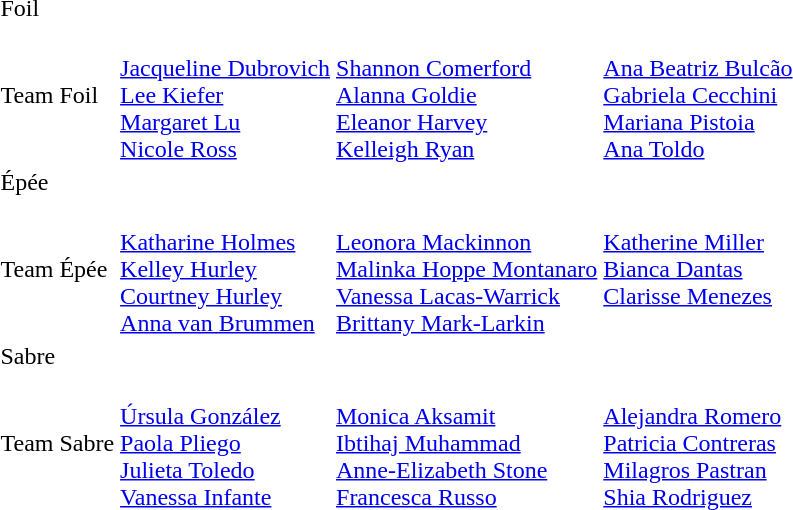<table>
<tr>
<td rowspan=2>Foil</td>
<td rowspan=2></td>
<td rowspan=2></td>
<td></td>
</tr>
<tr>
<td></td>
</tr>
<tr>
<td>Team Foil</td>
<td><br><a href='#'>Jacqueline Dubrovich</a><br><a href='#'>Lee Kiefer</a><br><a href='#'>Margaret Lu</a><br><a href='#'>Nicole Ross</a></td>
<td><br><a href='#'>Shannon Comerford</a><br><a href='#'>Alanna Goldie</a><br><a href='#'>Eleanor Harvey</a><br><a href='#'>Kelleigh Ryan</a></td>
<td valign="top"><br><a href='#'>Ana Beatriz Bulcão</a><br><a href='#'>Gabriela Cecchini</a><br><a href='#'>Mariana Pistoia</a><br><a href='#'>Ana Toldo</a></td>
</tr>
<tr>
<td rowspan=2>Épée</td>
<td rowspan=2></td>
<td rowspan=2></td>
<td></td>
</tr>
<tr>
<td></td>
</tr>
<tr>
<td>Team Épée</td>
<td><br><a href='#'>Katharine Holmes</a><br><a href='#'>Kelley Hurley</a><br><a href='#'>Courtney Hurley</a><br><a href='#'>Anna van Brummen</a></td>
<td><br><a href='#'>Leonora Mackinnon</a><br><a href='#'>Malinka Hoppe Montanaro</a><br><a href='#'>Vanessa Lacas-Warrick</a><br><a href='#'>Brittany Mark-Larkin</a></td>
<td valign="top"><br><a href='#'>Katherine Miller</a><br><a href='#'>Bianca Dantas</a><br><a href='#'>Clarisse Menezes</a></td>
</tr>
<tr>
<td rowspan=2>Sabre</td>
<td rowspan=2></td>
<td rowspan=2></td>
<td></td>
</tr>
<tr>
<td></td>
</tr>
<tr>
<td>Team Sabre</td>
<td><br><a href='#'>Úrsula González</a><br><a href='#'>Paola Pliego</a><br><a href='#'>Julieta Toledo</a><br><a href='#'>Vanessa Infante</a></td>
<td><br><a href='#'>Monica Aksamit</a><br><a href='#'>Ibtihaj Muhammad</a><br><a href='#'>Anne-Elizabeth Stone</a><br><a href='#'>Francesca Russo</a></td>
<td><br><a href='#'>Alejandra Romero</a><br><a href='#'>Patricia Contreras</a><br><a href='#'>Milagros Pastran</a><br><a href='#'>Shia Rodriguez</a></td>
</tr>
</table>
